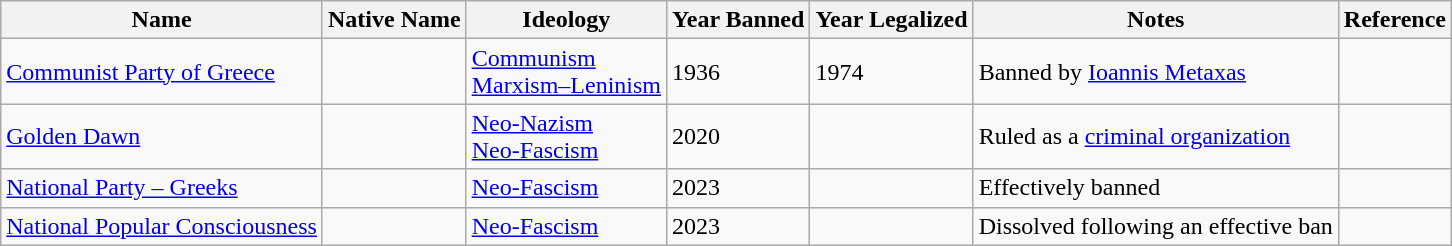<table class="wikitable sortable">
<tr>
<th>Name</th>
<th>Native Name</th>
<th>Ideology</th>
<th>Year Banned</th>
<th>Year Legalized</th>
<th>Notes</th>
<th>Reference</th>
</tr>
<tr>
<td><a href='#'>Communist Party of Greece</a></td>
<td></td>
<td><a href='#'>Communism</a><br><a href='#'>Marxism–Leninism</a></td>
<td>1936</td>
<td>1974</td>
<td>Banned by <a href='#'>Ioannis Metaxas</a></td>
<td></td>
</tr>
<tr>
<td><a href='#'>Golden Dawn</a></td>
<td></td>
<td><a href='#'>Neo-Nazism</a><br><a href='#'>Neo-Fascism</a></td>
<td>2020</td>
<td></td>
<td>Ruled as a <a href='#'>criminal organization</a></td>
<td></td>
</tr>
<tr>
<td><a href='#'>National Party – Greeks</a></td>
<td></td>
<td><a href='#'>Neo-Fascism</a></td>
<td>2023</td>
<td></td>
<td>Effectively banned</td>
<td></td>
</tr>
<tr>
<td><a href='#'>National Popular Consciousness</a></td>
<td></td>
<td><a href='#'>Neo-Fascism</a></td>
<td>2023</td>
<td></td>
<td>Dissolved following an effective ban</td>
<td></td>
</tr>
</table>
